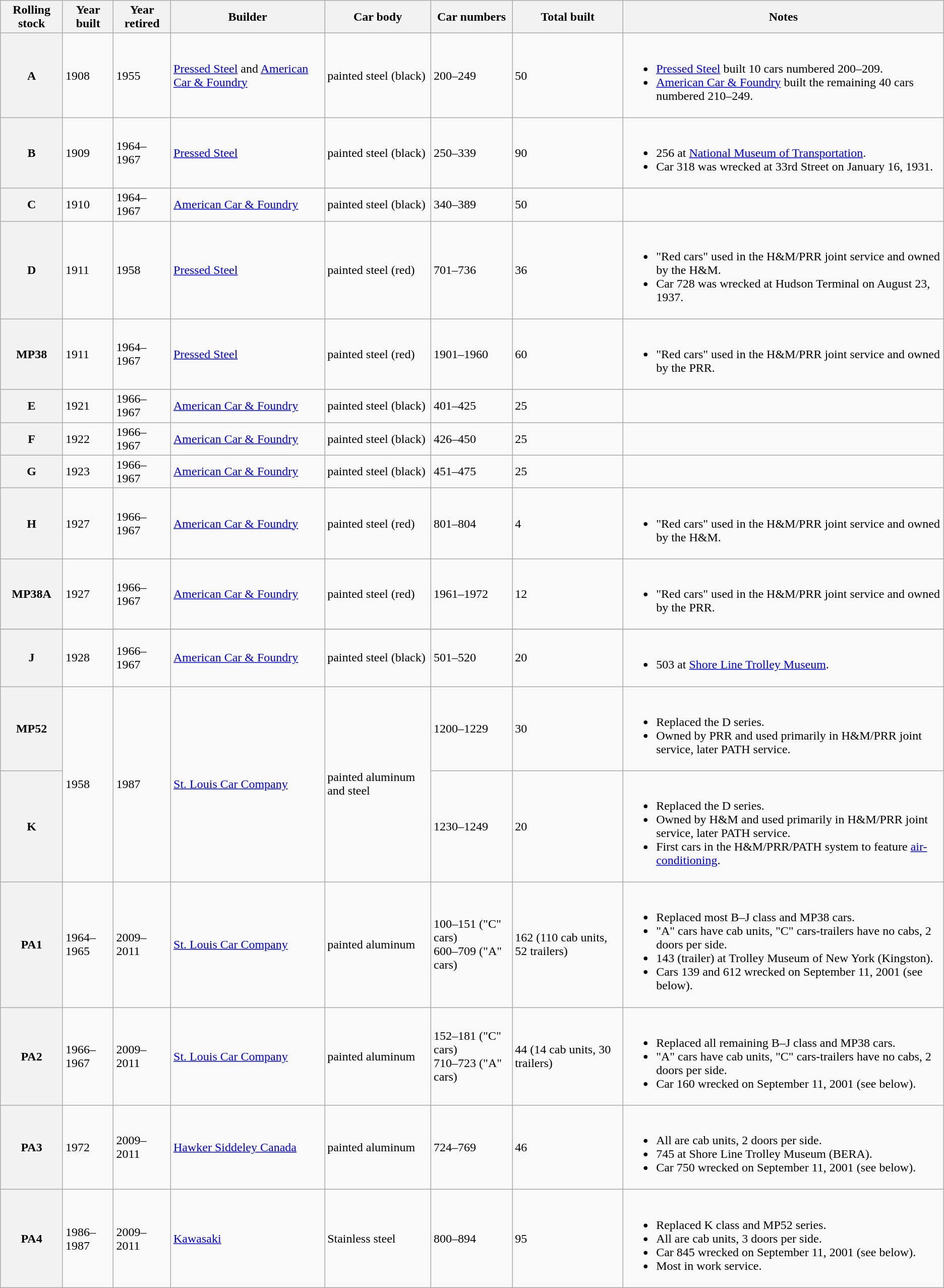<table class="wikitable">
<tr>
<th scope=col>Rolling stock</th>
<th scope=col>Year built</th>
<th scope=col>Year retired</th>
<th scope=col>Builder</th>
<th scope=col>Car body</th>
<th scope=col>Car numbers</th>
<th scope=col>Total built</th>
<th scope=col>Notes</th>
</tr>
<tr>
<th scope=row>A</th>
<td>1908</td>
<td>1955</td>
<td><a href='#'>Pressed Steel</a> and <a href='#'>American Car & Foundry</a></td>
<td>painted steel (black)</td>
<td>200–249</td>
<td>50</td>
<td><br><ul><li><a href='#'>Pressed Steel</a> built 10 cars numbered 200–209.</li><li><a href='#'>American Car & Foundry</a> built the remaining 40 cars numbered 210–249.</li></ul></td>
</tr>
<tr>
<th scope=row>B</th>
<td>1909</td>
<td>1964–1967</td>
<td><a href='#'>Pressed Steel</a></td>
<td>painted steel (black)</td>
<td>250–339</td>
<td>90</td>
<td><br><ul><li>256 at <a href='#'>National Museum of Transportation</a>.</li><li>Car 318 was wrecked at 33rd Street on January 16, 1931.</li></ul></td>
</tr>
<tr>
<th scope=row>C</th>
<td>1910</td>
<td>1964–1967</td>
<td><a href='#'>American Car & Foundry</a></td>
<td>painted steel (black)</td>
<td>340–389</td>
<td>50</td>
<td></td>
</tr>
<tr>
<th scope=row>D</th>
<td>1911</td>
<td>1958</td>
<td><a href='#'>Pressed Steel</a></td>
<td>painted steel (red)</td>
<td>701–736</td>
<td>36</td>
<td><br><ul><li>"Red cars" used in the H&M/PRR joint service and owned by the H&M.</li><li>Car 728 was wrecked at Hudson Terminal on August 23, 1937.</li></ul></td>
</tr>
<tr>
<th scope=row>MP38</th>
<td>1911</td>
<td>1964–1967</td>
<td><a href='#'>Pressed Steel</a></td>
<td>painted steel (red)</td>
<td>1901–1960</td>
<td>60</td>
<td><br><ul><li>"Red cars" used in the H&M/PRR joint service and owned by the PRR.</li></ul></td>
</tr>
<tr>
<th scope=row>E</th>
<td>1921</td>
<td>1966–1967</td>
<td><a href='#'>American Car & Foundry</a></td>
<td>painted steel (black)</td>
<td>401–425</td>
<td>25</td>
<td></td>
</tr>
<tr>
<th scope=row>F</th>
<td>1922</td>
<td>1966–1967</td>
<td><a href='#'>American Car & Foundry</a></td>
<td>painted steel (black)</td>
<td>426–450</td>
<td>25</td>
<td></td>
</tr>
<tr>
<th scope=row>G</th>
<td>1923</td>
<td>1966–1967</td>
<td><a href='#'>American Car & Foundry</a></td>
<td>painted steel (black)</td>
<td>451–475</td>
<td>25</td>
<td></td>
</tr>
<tr>
<th scope=row>H</th>
<td>1927</td>
<td>1966–1967</td>
<td><a href='#'>American Car & Foundry</a></td>
<td>painted steel (red)</td>
<td>801–804</td>
<td>4</td>
<td><br><ul><li>"Red cars" used in the H&M/PRR joint service and owned by the H&M.</li></ul></td>
</tr>
<tr>
<th scope=row>MP38A</th>
<td>1927</td>
<td>1966–1967</td>
<td><a href='#'>American Car & Foundry</a></td>
<td>painted steel (red)</td>
<td>1961–1972</td>
<td>12</td>
<td><br><ul><li>"Red cars" used in the H&M/PRR joint service and owned by the PRR.</li></ul></td>
</tr>
<tr>
</tr>
<tr>
<th scope=row>J</th>
<td>1928</td>
<td>1966–1967</td>
<td><a href='#'>American Car & Foundry</a></td>
<td>painted steel (black)</td>
<td>501–520</td>
<td>20</td>
<td><br><ul><li>503 at <a href='#'>Shore Line Trolley Museum</a>.</li></ul></td>
</tr>
<tr>
<th scope=row>MP52</th>
<td rowspan=2>1958</td>
<td rowspan=2>1987</td>
<td rowspan=2><a href='#'>St. Louis Car Company</a></td>
<td rowspan=2>painted aluminum and steel</td>
<td>1200–1229</td>
<td>30</td>
<td><br><ul><li>Replaced the D series.</li><li>Owned by PRR and used primarily in H&M/PRR joint service, later PATH service.</li></ul></td>
</tr>
<tr>
<th scope=row>K</th>
<td>1230–1249</td>
<td>20</td>
<td><br><ul><li>Replaced the D series.</li><li>Owned by H&M and used primarily in H&M/PRR joint service, later PATH service.</li><li>First cars in the H&M/PRR/PATH system to feature <a href='#'>air-conditioning</a>.</li></ul></td>
</tr>
<tr>
<th scope=row>PA1</th>
<td>1964–1965</td>
<td>2009–2011</td>
<td><a href='#'>St. Louis Car Company</a></td>
<td>painted aluminum</td>
<td>100–151 ("C" cars)<br>600–709 ("A" cars)</td>
<td>162 (110 cab units, 52 trailers)</td>
<td><br><ul><li>Replaced most B–J class and MP38 cars.</li><li>"A" cars have cab units, "C" cars-trailers have no cabs, 2 doors per side.</li><li>143 (trailer) at Trolley Museum of New York (Kingston).</li><li>Cars 139 and 612 wrecked on September 11, 2001 (see below).</li></ul></td>
</tr>
<tr>
<th scope=row>PA2</th>
<td>1966–1967</td>
<td>2009–2011</td>
<td><a href='#'>St. Louis Car Company</a></td>
<td>painted aluminum</td>
<td>152–181 ("C" cars)<br>710–723 ("A" cars)</td>
<td>44 (14 cab units, 30 trailers)</td>
<td><br><ul><li>Replaced all remaining B–J class and MP38 cars.</li><li>"A" cars have cab units, "C" cars-trailers have no cabs, 2 doors per side.</li><li>Car 160 wrecked on September 11, 2001 (see below).</li></ul></td>
</tr>
<tr>
<th scope=row>PA3</th>
<td>1972</td>
<td>2009–2011</td>
<td><a href='#'>Hawker Siddeley Canada</a></td>
<td>painted aluminum</td>
<td>724–769</td>
<td>46</td>
<td><br><ul><li>All are cab units, 2 doors per side.</li><li>745 at Shore Line Trolley Museum (BERA).</li><li>Car 750 wrecked on September 11, 2001 (see below).</li></ul></td>
</tr>
<tr>
<th scope=row>PA4</th>
<td>1986–1987</td>
<td>2009–2011</td>
<td><a href='#'>Kawasaki</a></td>
<td>Stainless steel</td>
<td>800–894</td>
<td>95</td>
<td><br><ul><li>Replaced K class and MP52 series.</li><li>All are cab units, 3 doors per side.</li><li>Car 845 wrecked on September 11, 2001 (see below).</li><li>Most in work service.</li></ul></td>
</tr>
</table>
